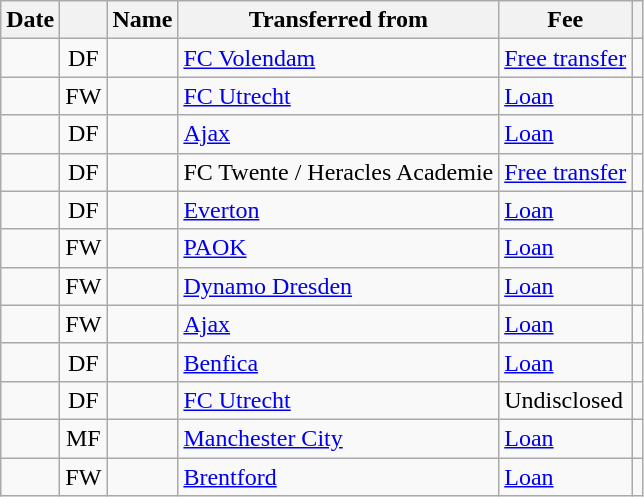<table class="wikitable">
<tr>
<th>Date</th>
<th></th>
<th>Name</th>
<th>Transferred from</th>
<th>Fee</th>
<th></th>
</tr>
<tr>
<td align=center></td>
<td align=center>DF</td>
<td></td>
<td> <a href='#'>FC Volendam</a></td>
<td><a href='#'>Free transfer</a></td>
<td></td>
</tr>
<tr>
<td align=center></td>
<td align=center>FW</td>
<td></td>
<td> <a href='#'>FC Utrecht</a></td>
<td><a href='#'>Loan</a></td>
<td></td>
</tr>
<tr>
<td align=center></td>
<td align=center>DF</td>
<td></td>
<td> <a href='#'>Ajax</a></td>
<td><a href='#'>Loan</a></td>
<td></td>
</tr>
<tr>
<td align=center></td>
<td align=center>DF</td>
<td></td>
<td> FC Twente / Heracles Academie</td>
<td><a href='#'>Free transfer</a></td>
<td></td>
</tr>
<tr>
<td align=center></td>
<td align=center>DF</td>
<td></td>
<td> <a href='#'>Everton</a></td>
<td><a href='#'>Loan</a></td>
<td></td>
</tr>
<tr>
<td align=center></td>
<td align=center>FW</td>
<td></td>
<td> <a href='#'>PAOK</a></td>
<td><a href='#'>Loan</a></td>
<td></td>
</tr>
<tr>
<td align=center></td>
<td align=center>FW</td>
<td></td>
<td> <a href='#'>Dynamo Dresden</a></td>
<td><a href='#'>Loan</a></td>
<td></td>
</tr>
<tr>
<td align=center></td>
<td align=center>FW</td>
<td></td>
<td> <a href='#'>Ajax</a></td>
<td><a href='#'>Loan</a></td>
<td></td>
</tr>
<tr>
<td align=center></td>
<td align=center>DF</td>
<td></td>
<td> <a href='#'>Benfica</a></td>
<td><a href='#'>Loan</a></td>
<td></td>
</tr>
<tr>
<td align=center></td>
<td align=center>DF</td>
<td></td>
<td> <a href='#'>FC Utrecht</a></td>
<td>Undisclosed</td>
<td></td>
</tr>
<tr>
<td align=center></td>
<td align=center>MF</td>
<td></td>
<td>  <a href='#'>Manchester City</a></td>
<td><a href='#'>Loan</a></td>
<td></td>
</tr>
<tr>
<td align=center></td>
<td align=center>FW</td>
<td></td>
<td>  <a href='#'>Brentford</a></td>
<td><a href='#'>Loan</a></td>
<td></td>
</tr>
</table>
